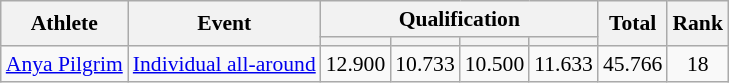<table class="wikitable" style="font-size:90%">
<tr>
<th rowspan=2>Athlete</th>
<th rowspan=2>Event</th>
<th colspan=4>Qualification</th>
<th rowspan=2>Total</th>
<th rowspan=2>Rank</th>
</tr>
<tr style="font-size:95%">
<th></th>
<th></th>
<th></th>
<th></th>
</tr>
<tr align=center>
<td align=left><a href='#'>Anya Pilgrim</a></td>
<td align=left><a href='#'>Individual all-around</a></td>
<td>12.900</td>
<td>10.733</td>
<td>10.500</td>
<td>11.633</td>
<td>45.766</td>
<td>18</td>
</tr>
</table>
